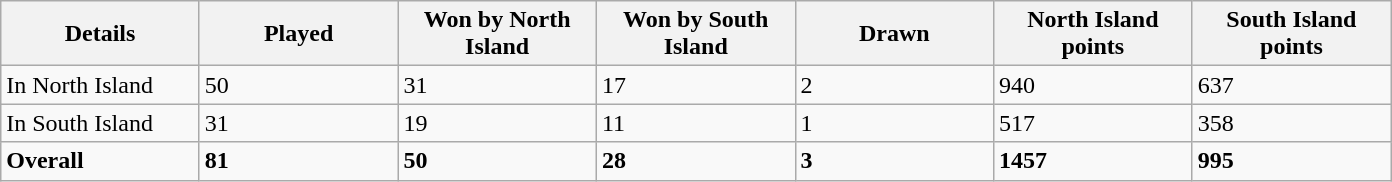<table class="wikitable sortable">
<tr>
<th width="125">Details</th>
<th width="125">Played</th>
<th width="125">Won by North Island</th>
<th width="125">Won by South Island</th>
<th width="125">Drawn</th>
<th width="125">North Island points</th>
<th width="125">South Island points</th>
</tr>
<tr>
<td>In North Island</td>
<td>50</td>
<td>31</td>
<td>17</td>
<td>2</td>
<td>940</td>
<td>637</td>
</tr>
<tr>
<td>In South Island</td>
<td>31</td>
<td>19</td>
<td>11</td>
<td>1</td>
<td>517</td>
<td>358</td>
</tr>
<tr>
<td><strong>Overall</strong></td>
<td><strong>81</strong></td>
<td><strong>50</strong></td>
<td><strong>28</strong></td>
<td><strong>3</strong></td>
<td><strong>1457</strong></td>
<td><strong>995</strong></td>
</tr>
</table>
